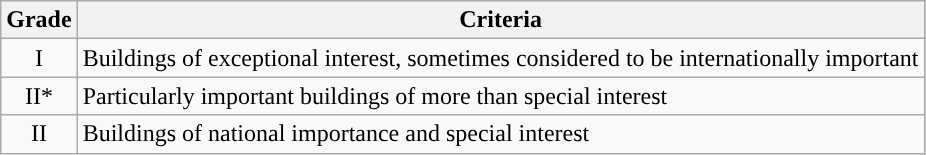<table class="wikitable">
<tr>
<th>Grade</th>
<th>Criteria</th>
</tr>
<tr>
<td align="center" >I</td>
<td>Buildings of exceptional interest, sometimes considered to be internationally important</td>
</tr>
<tr>
<td align="center" >II*</td>
<td>Particularly important buildings of more than special interest</td>
</tr>
<tr>
<td align="center" >II</td>
<td>Buildings of national importance and special interest</td>
</tr>
</table>
